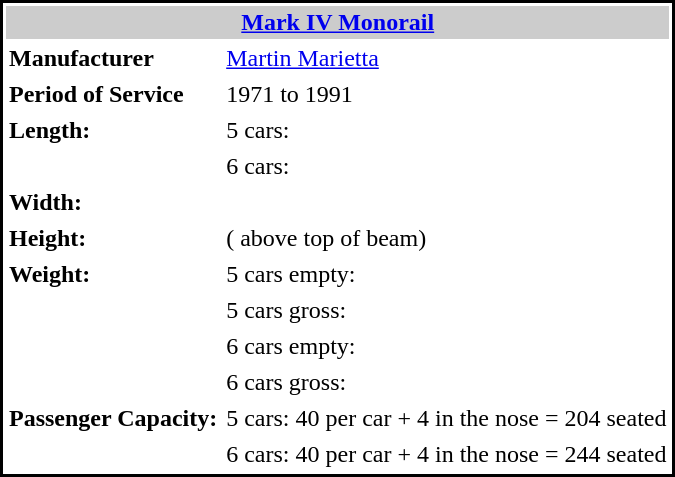<table cellpadding="2" style="width:double; border:solid 2px black">
<tr style="background:#ccc;">
<th colspan="2" style="text-align: center;"><a href='#'>Mark IV Monorail</a></th>
</tr>
<tr>
<td><strong>Manufacturer</strong></td>
<td><a href='#'>Martin Marietta</a></td>
</tr>
<tr>
<td><strong>Period of Service</strong></td>
<td>1971 to 1991</td>
</tr>
<tr>
<td><strong>Length:</strong></td>
<td>5 cars: </td>
</tr>
<tr>
<td></td>
<td>6 cars: </td>
</tr>
<tr>
<td><strong>Width:</strong></td>
<td></td>
</tr>
<tr>
<td><strong>Height:</strong></td>
<td> ( above top of beam)</td>
</tr>
<tr>
<td><strong>Weight:</strong></td>
<td>5 cars empty: </td>
</tr>
<tr>
<td></td>
<td>5 cars gross: </td>
</tr>
<tr>
<td></td>
<td>6 cars empty: </td>
</tr>
<tr>
<td></td>
<td>6 cars gross: </td>
</tr>
<tr>
<td><strong>Passenger Capacity:</strong></td>
<td>5 cars: 40 per car + 4 in the nose = 204 seated</td>
</tr>
<tr>
<td></td>
<td>6 cars: 40 per car + 4 in the nose = 244 seated </td>
</tr>
</table>
